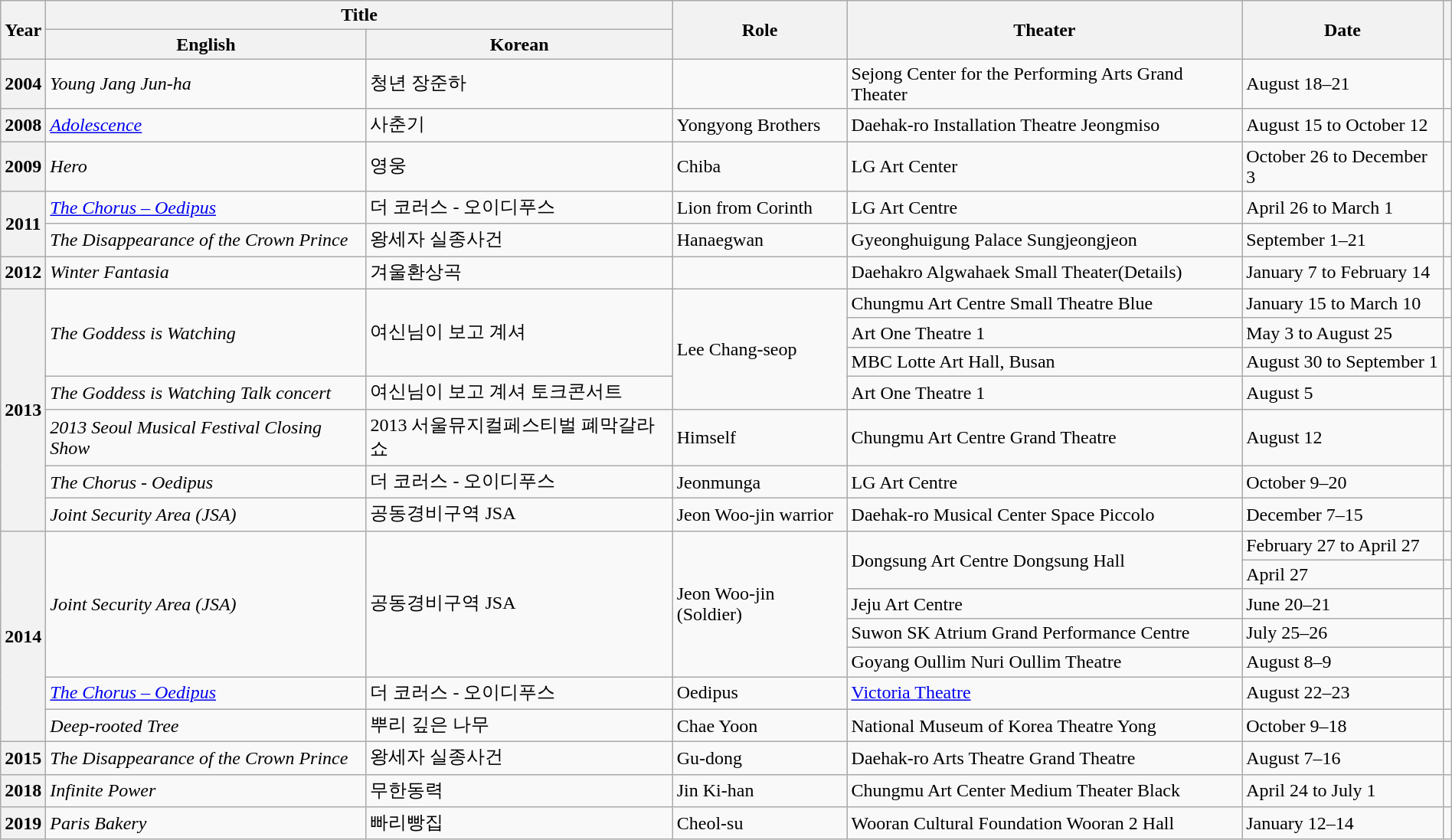<table class="wikitable sortable plainrowheaders" style="text-align:left; font-size:100%; padding:0 auto; width:100%; margin:auto">
<tr>
<th rowspan="2" scope="col">Year</th>
<th colspan="2" scope="col">Title</th>
<th rowspan="2" scope="col">Role</th>
<th rowspan="2" scope="col">Theater</th>
<th rowspan="2" scope="col">Date</th>
<th rowspan="2" scope="col" class="unsortable"></th>
</tr>
<tr>
<th>English</th>
<th>Korean</th>
</tr>
<tr>
<th scope="row">2004</th>
<td><em>Young Jang Jun-ha</em></td>
<td>청년 장준하</td>
<td></td>
<td>Sejong Center for the Performing Arts Grand Theater</td>
<td>August 18–21</td>
<td style="text-align:center"></td>
</tr>
<tr>
<th scope="row">2008</th>
<td><em><a href='#'>Adolescence</a></em></td>
<td>사춘기</td>
<td>Yongyong Brothers</td>
<td>Daehak-ro Installation Theatre Jeongmiso</td>
<td>August 15 to October 12</td>
<td style="text-align:center"></td>
</tr>
<tr>
<th scope="row">2009</th>
<td><em>Hero</em></td>
<td>영웅</td>
<td>Chiba</td>
<td>LG Art Center</td>
<td>October 26 to December 3</td>
<td style="text-align:center"></td>
</tr>
<tr>
<th rowspan="2" scope="row">2011</th>
<td><em><a href='#'>The Chorus – Oedipus</a></em></td>
<td>더 코러스 - 오이디푸스</td>
<td>Lion from Corinth</td>
<td>LG Art Centre</td>
<td>April 26 to March 1</td>
<td style="text-align:center"></td>
</tr>
<tr>
<td><em>The Disappearance of the Crown Prince</em></td>
<td>왕세자 실종사건</td>
<td>Hanaegwan</td>
<td>Gyeonghuigung Palace Sungjeongjeon</td>
<td>September 1–21</td>
<td style="text-align:center"></td>
</tr>
<tr>
<th scope="row">2012</th>
<td><em>Winter Fantasia</em></td>
<td>겨울환상곡</td>
<td></td>
<td>Daehakro Algwahaek Small Theater(Details)</td>
<td>January 7 to February 14</td>
<td style="text-align:center"></td>
</tr>
<tr>
<th rowspan="7" scope="row">2013</th>
<td rowspan="3"><em>The Goddess is Watching</em></td>
<td rowspan="3">여신님이 보고 계셔</td>
<td rowspan="4">Lee Chang-seop</td>
<td>Chungmu Art Centre Small Theatre Blue</td>
<td>January 15 to March 10</td>
<td style="text-align:center"></td>
</tr>
<tr>
<td>Art One Theatre 1</td>
<td>May 3 to August 25</td>
<td></td>
</tr>
<tr>
<td>MBC Lotte Art Hall, Busan</td>
<td>August 30 to September 1</td>
<td></td>
</tr>
<tr>
<td><em>The Goddess is Watching Talk concert</em></td>
<td>여신님이 보고 계셔 토크콘서트</td>
<td>Art One Theatre 1</td>
<td>August 5</td>
<td style="text-align:center"></td>
</tr>
<tr>
<td><em>2013 Seoul Musical Festival Closing Show</em></td>
<td>2013 서울뮤지컬페스티벌 폐막갈라쇼</td>
<td>Himself</td>
<td>Chungmu Art Centre Grand Theatre</td>
<td>August 12</td>
<td></td>
</tr>
<tr>
<td><em>The Chorus - Oedipus</em></td>
<td>더 코러스 - 오이디푸스</td>
<td>Jeonmunga</td>
<td>LG Art Centre</td>
<td>October 9–20</td>
<td style="text-align:center"></td>
</tr>
<tr>
<td><em>Joint Security Area (JSA)</em></td>
<td>공동경비구역 JSA</td>
<td>Jeon Woo-jin warrior</td>
<td>Daehak-ro Musical Center Space Piccolo</td>
<td>December 7–15</td>
<td style="text-align:center"></td>
</tr>
<tr>
<th rowspan="7" scope="row">2014</th>
<td rowspan="5"><em>Joint Security Area (JSA)</em></td>
<td rowspan="5">공동경비구역 JSA</td>
<td rowspan="5">Jeon Woo-jin (Soldier)</td>
<td rowspan="2">Dongsung Art Centre Dongsung Hall</td>
<td>February 27 to April 27</td>
<td style="text-align:center"></td>
</tr>
<tr>
<td>April 27</td>
<td></td>
</tr>
<tr>
<td>Jeju Art Centre</td>
<td>June 20–21</td>
<td></td>
</tr>
<tr>
<td>Suwon SK Atrium Grand Performance Centre</td>
<td>July 25–26</td>
<td></td>
</tr>
<tr>
<td>Goyang Oullim Nuri Oullim Theatre</td>
<td>August 8–9</td>
<td></td>
</tr>
<tr>
<td><em><a href='#'>The Chorus – Oedipus</a></em></td>
<td>더 코러스 - 오이디푸스</td>
<td>Oedipus</td>
<td><a href='#'>Victoria Theatre</a></td>
<td>August 22–23</td>
<td style="text-align:center"></td>
</tr>
<tr>
<td><em>Deep-rooted Tree</em></td>
<td>뿌리 깊은 나무</td>
<td>Chae Yoon</td>
<td>National Museum of Korea Theatre Yong</td>
<td>October 9–18</td>
<td style="text-align:center"></td>
</tr>
<tr>
<th scope="row">2015</th>
<td><em>The Disappearance of the Crown Prince</em></td>
<td>왕세자 실종사건</td>
<td>Gu-dong</td>
<td>Daehak-ro Arts Theatre Grand Theatre</td>
<td>August 7–16</td>
<td style="text-align:center"></td>
</tr>
<tr>
<th scope="row">2018</th>
<td><em>Infinite Power</em></td>
<td>무한동력</td>
<td>Jin Ki-han</td>
<td>Chungmu Art Center Medium Theater Black</td>
<td>April 24 to July 1</td>
<td style="text-align:center"></td>
</tr>
<tr>
<th scope="row">2019</th>
<td><em>Paris Bakery</em></td>
<td>빠리빵집</td>
<td>Cheol-su</td>
<td>Wooran Cultural Foundation Wooran 2 Hall</td>
<td>January 12–14</td>
<td style="text-align:center"></td>
</tr>
</table>
